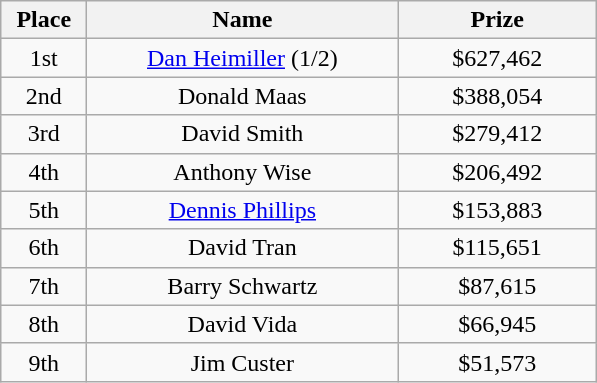<table class="wikitable">
<tr>
<th width="50">Place</th>
<th width="200">Name</th>
<th width="125">Prize</th>
</tr>
<tr>
<td align = "center">1st</td>
<td align = "center"><a href='#'>Dan Heimiller</a> (1/2)</td>
<td align = "center">$627,462</td>
</tr>
<tr>
<td align = "center">2nd</td>
<td align = "center">Donald Maas</td>
<td align = "center">$388,054</td>
</tr>
<tr>
<td align = "center">3rd</td>
<td align = "center">David Smith</td>
<td align = "center">$279,412</td>
</tr>
<tr>
<td align = "center">4th</td>
<td align = "center">Anthony Wise</td>
<td align = "center">$206,492</td>
</tr>
<tr>
<td align = "center">5th</td>
<td align = "center"><a href='#'>Dennis Phillips</a></td>
<td align = "center">$153,883</td>
</tr>
<tr>
<td align = "center">6th</td>
<td align = "center">David Tran</td>
<td align = "center">$115,651</td>
</tr>
<tr>
<td align = "center">7th</td>
<td align = "center">Barry Schwartz</td>
<td align = "center">$87,615</td>
</tr>
<tr>
<td align = "center">8th</td>
<td align = "center">David Vida</td>
<td align = "center">$66,945</td>
</tr>
<tr>
<td align = "center">9th</td>
<td align = "center">Jim Custer</td>
<td align = "center">$51,573</td>
</tr>
</table>
